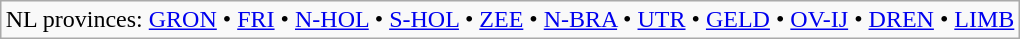<table class="wikitable" style="margin:auto;">
<tr>
<td>NL provinces: <a href='#'>GRON</a> • <a href='#'>FRI</a> • <a href='#'>N-HOL</a> • <a href='#'>S-HOL</a> • <a href='#'>ZEE</a> • <a href='#'>N-BRA</a> • <a href='#'>UTR</a> • <a href='#'>GELD</a> • <a href='#'>OV-IJ</a> • <a href='#'>DREN</a> • <a href='#'>LIMB</a></td>
</tr>
</table>
